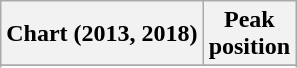<table class="wikitable plainrowheaders">
<tr>
<th align="left">Chart (2013, 2018)</th>
<th align="left">Peak<br>position</th>
</tr>
<tr>
</tr>
<tr>
</tr>
</table>
